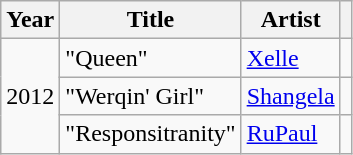<table class="wikitable plainrowheaders sortable">
<tr>
<th scope="col">Year</th>
<th scope="col">Title</th>
<th scope="col">Artist</th>
<th></th>
</tr>
<tr>
<td rowspan="3">2012</td>
<td scope="row">"Queen"</td>
<td><a href='#'>Xelle</a></td>
<td></td>
</tr>
<tr>
<td>"Werqin' Girl"</td>
<td><a href='#'>Shangela</a></td>
<td></td>
</tr>
<tr>
<td>"Responsitranity"</td>
<td><a href='#'>RuPaul</a></td>
<td></td>
</tr>
</table>
